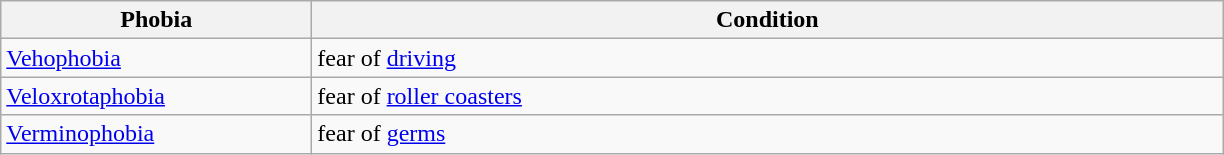<table class="wikitable sortable" border="1">
<tr>
<th width="200px">Phobia</th>
<th width="600px">Condition</th>
</tr>
<tr>
<td><a href='#'>Vehophobia</a></td>
<td>fear of <a href='#'>driving</a></td>
</tr>
<tr>
<td><a href='#'>Veloxrotaphobia</a></td>
<td>fear of <a href='#'>roller coasters</a></td>
</tr>
<tr>
<td><a href='#'>Verminophobia</a></td>
<td>fear of <a href='#'>germs</a></td>
</tr>
</table>
